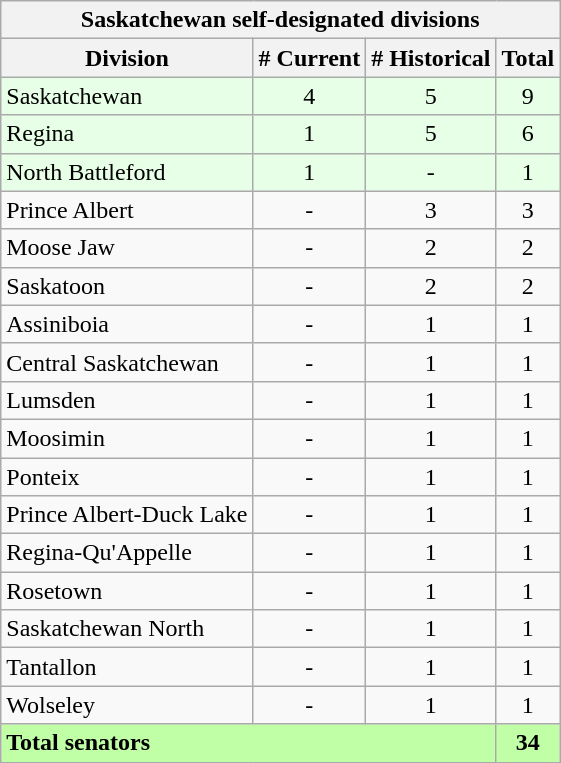<table class="wikitable collapsible collapsed">
<tr>
<th colspan="4" align="center"><strong>Saskatchewan self-designated divisions</strong></th>
</tr>
<tr>
<th align=left>Division</th>
<th align=center># Current</th>
<th align=center># Historical</th>
<th align=center>Total</th>
</tr>
<tr bgcolor="#E6FFE6">
<td align=left>Saskatchewan</td>
<td align=center>4</td>
<td align=center>5</td>
<td align=center>9</td>
</tr>
<tr bgcolor="#E6FFE6">
<td align=left>Regina</td>
<td align=center>1</td>
<td align=center>5</td>
<td align=center>6</td>
</tr>
<tr bgcolor="#E6FFE6">
<td align=left>North Battleford</td>
<td align=center>1</td>
<td align=center>-</td>
<td align=center>1</td>
</tr>
<tr>
<td align=left>Prince Albert</td>
<td align=center>-</td>
<td align=center>3</td>
<td align=center>3</td>
</tr>
<tr>
<td align=left>Moose Jaw</td>
<td align=center>-</td>
<td align=center>2</td>
<td align=center>2</td>
</tr>
<tr>
<td align=left>Saskatoon</td>
<td align=center>-</td>
<td align=center>2</td>
<td align=center>2</td>
</tr>
<tr>
<td align=left>Assiniboia</td>
<td align=center>-</td>
<td align=center>1</td>
<td align=center>1</td>
</tr>
<tr>
<td align=left>Central Saskatchewan</td>
<td align=center>-</td>
<td align=center>1</td>
<td align=center>1</td>
</tr>
<tr>
<td align=left>Lumsden</td>
<td align=center>-</td>
<td align=center>1</td>
<td align=center>1</td>
</tr>
<tr>
<td align=left>Moosimin</td>
<td align=center>-</td>
<td align=center>1</td>
<td align=center>1</td>
</tr>
<tr>
<td align=left>Ponteix</td>
<td align=center>-</td>
<td align=center>1</td>
<td align=center>1</td>
</tr>
<tr>
<td align=left>Prince Albert-Duck Lake</td>
<td align=center>-</td>
<td align=center>1</td>
<td align=center>1</td>
</tr>
<tr>
<td align=left>Regina-Qu'Appelle</td>
<td align=center>-</td>
<td align=center>1</td>
<td align=center>1</td>
</tr>
<tr>
<td align=left>Rosetown</td>
<td align=center>-</td>
<td align=center>1</td>
<td align=center>1</td>
</tr>
<tr>
<td align=left>Saskatchewan North</td>
<td align=center>-</td>
<td align=center>1</td>
<td align=center>1</td>
</tr>
<tr>
<td align=left>Tantallon</td>
<td align=center>-</td>
<td align=center>1</td>
<td align=center>1</td>
</tr>
<tr>
<td align=left>Wolseley</td>
<td align=center>-</td>
<td align=center>1</td>
<td align=center>1</td>
</tr>
<tr bgcolor=#C0FFA6>
<td align=left colspan=3><strong>Total senators</strong></td>
<td align=center><strong>34</strong></td>
</tr>
</table>
